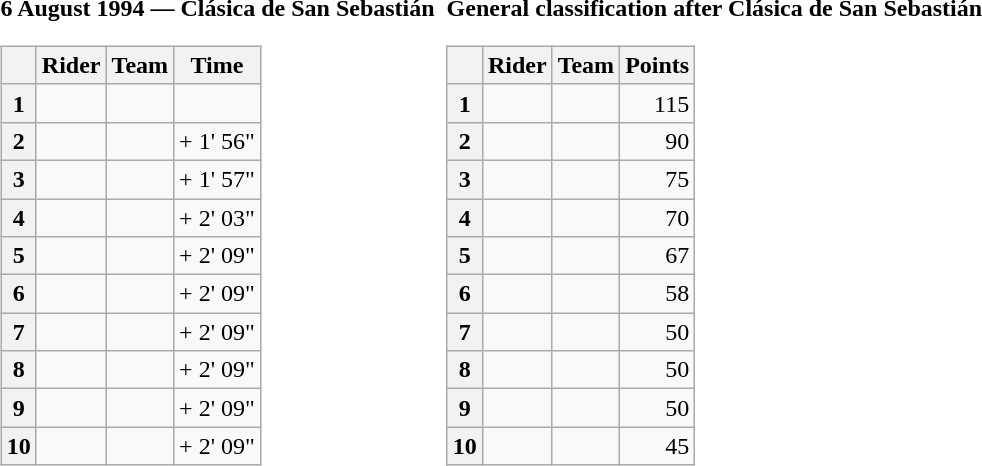<table>
<tr>
<td><strong>6 August 1994 — Clásica de San Sebastián </strong><br><table class="wikitable">
<tr>
<th></th>
<th>Rider</th>
<th>Team</th>
<th>Time</th>
</tr>
<tr>
<th>1</th>
<td></td>
<td></td>
<td align="right"></td>
</tr>
<tr>
<th>2</th>
<td></td>
<td></td>
<td align="right">+ 1' 56"</td>
</tr>
<tr>
<th>3</th>
<td></td>
<td></td>
<td align="right">+ 1' 57"</td>
</tr>
<tr>
<th>4</th>
<td></td>
<td></td>
<td align="right">+ 2' 03"</td>
</tr>
<tr>
<th>5</th>
<td> </td>
<td></td>
<td align="right">+ 2' 09"</td>
</tr>
<tr>
<th>6</th>
<td></td>
<td></td>
<td align="right">+ 2' 09"</td>
</tr>
<tr>
<th>7</th>
<td></td>
<td></td>
<td align="right">+ 2' 09"</td>
</tr>
<tr>
<th>8</th>
<td></td>
<td></td>
<td align="right">+ 2' 09"</td>
</tr>
<tr>
<th>9</th>
<td></td>
<td></td>
<td align="right">+ 2' 09"</td>
</tr>
<tr>
<th>10</th>
<td></td>
<td></td>
<td align="right">+ 2' 09"</td>
</tr>
</table>
</td>
<td></td>
<td><strong>General classification after Clásica de San Sebastián</strong><br><table class="wikitable">
<tr>
<th></th>
<th>Rider</th>
<th>Team</th>
<th>Points</th>
</tr>
<tr>
<th>1</th>
<td> </td>
<td></td>
<td align="right">115</td>
</tr>
<tr>
<th>2</th>
<td></td>
<td></td>
<td align="right">90</td>
</tr>
<tr>
<th>3</th>
<td></td>
<td></td>
<td align="right">75</td>
</tr>
<tr>
<th>4</th>
<td></td>
<td></td>
<td align="right">70</td>
</tr>
<tr>
<th>5</th>
<td></td>
<td></td>
<td align="right">67</td>
</tr>
<tr>
<th>6</th>
<td></td>
<td></td>
<td align="right">58</td>
</tr>
<tr>
<th>7</th>
<td></td>
<td></td>
<td align="right">50</td>
</tr>
<tr>
<th>8</th>
<td></td>
<td></td>
<td align="right">50</td>
</tr>
<tr>
<th>9</th>
<td></td>
<td></td>
<td align="right">50</td>
</tr>
<tr>
<th>10</th>
<td></td>
<td></td>
<td align="right">45</td>
</tr>
</table>
</td>
</tr>
</table>
